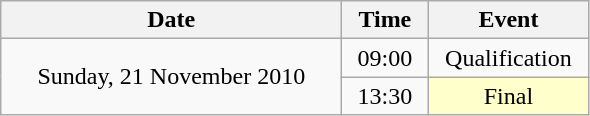<table class = "wikitable" style="text-align:center;">
<tr>
<th width=220>Date</th>
<th width=50>Time</th>
<th width=100>Event</th>
</tr>
<tr>
<td rowspan=2>Sunday, 21 November 2010</td>
<td>09:00</td>
<td>Qualification</td>
</tr>
<tr>
<td>13:30</td>
<td bgcolor=ffffcc>Final</td>
</tr>
</table>
